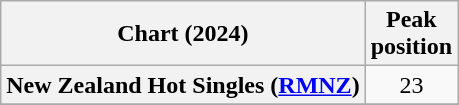<table class="wikitable sortable plainrowheaders" style="text-align:center">
<tr>
<th scope="col">Chart (2024)</th>
<th scope="col">Peak<br>position</th>
</tr>
<tr>
<th scope="row">New Zealand Hot Singles (<a href='#'>RMNZ</a>)</th>
<td>23</td>
</tr>
<tr>
</tr>
</table>
